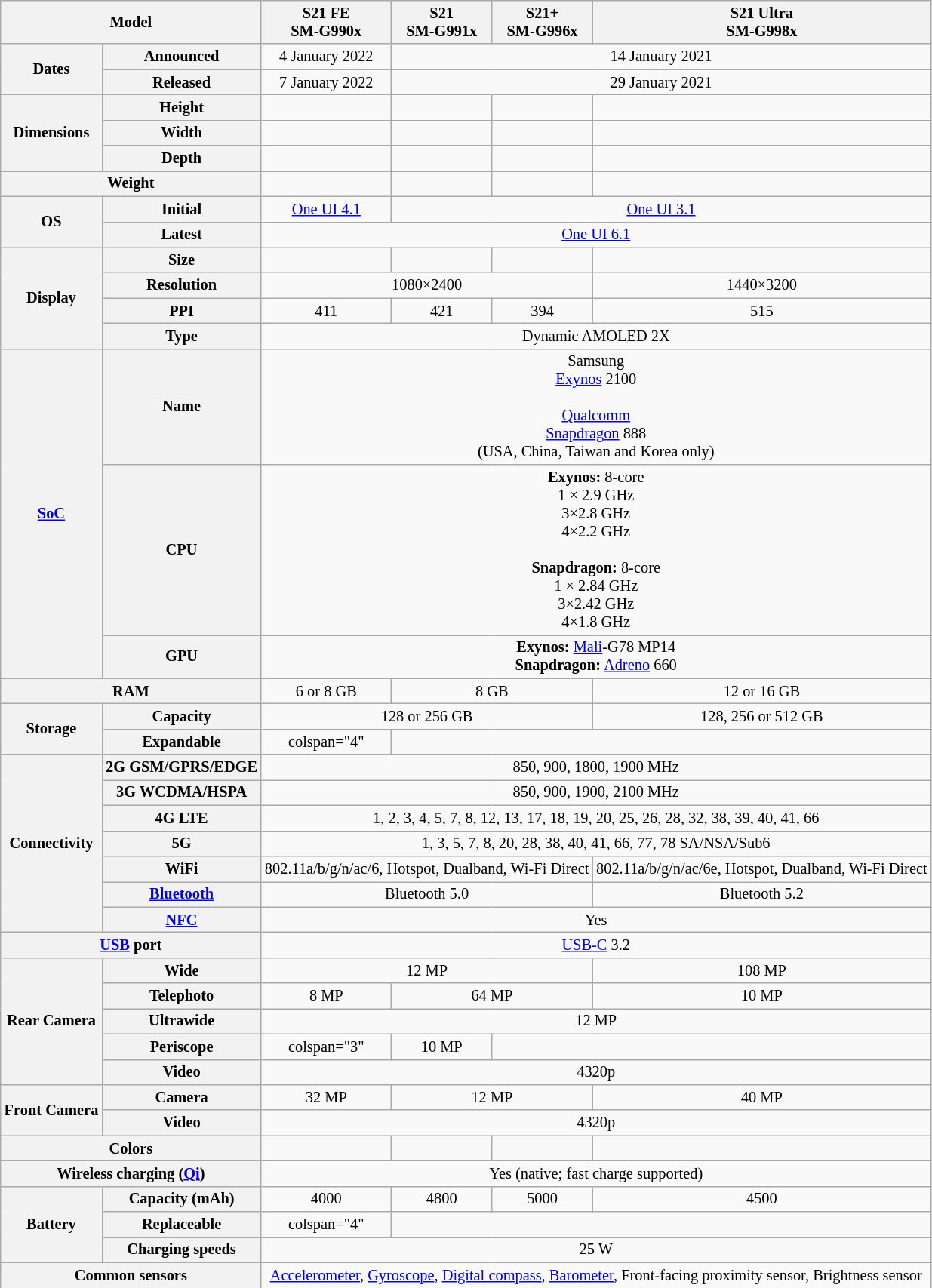<table class="wikitable" style="text-align: center; font-size:85%">
<tr>
<th colspan="2">Model</th>
<th>S21 FE<br>SM-G990x</th>
<th>S21<br>SM-G991x</th>
<th>S21+<br>SM-G996x</th>
<th>S21 Ultra<br>SM-G998x</th>
</tr>
<tr>
<th rowspan="2">Dates</th>
<th>Announced</th>
<td>4 January 2022</td>
<td colspan="3">14 January 2021</td>
</tr>
<tr>
<th>Released</th>
<td>7 January 2022</td>
<td colspan="3">29 January 2021</td>
</tr>
<tr>
<th rowspan="3">Dimensions<br></th>
<th>Height</th>
<td></td>
<td></td>
<td></td>
<td></td>
</tr>
<tr>
<th>Width</th>
<td></td>
<td></td>
<td></td>
<td></td>
</tr>
<tr>
<th>Depth</th>
<td></td>
<td></td>
<td></td>
<td></td>
</tr>
<tr>
<th colspan="2">Weight<br></th>
<td></td>
<td></td>
<td></td>
<td></td>
</tr>
<tr>
<th rowspan="2" title="Operating System">OS</th>
<th>Initial</th>
<td><a href='#'>One UI 4.1</a><br></td>
<td colspan="3"><a href='#'>One UI 3.1</a><br></td>
</tr>
<tr>
<th>Latest</th>
<td colspan="4"><a href='#'>One UI 6.1</a><br></td>
</tr>
<tr>
<th rowspan="4">Display</th>
<th>Size</th>
<td></td>
<td></td>
<td></td>
<td></td>
</tr>
<tr>
<th>Resolution</th>
<td colspan="3">1080×2400</td>
<td>1440×3200</td>
</tr>
<tr>
<th title="Pixels per Inch">PPI</th>
<td>411</td>
<td>421</td>
<td>394</td>
<td>515</td>
</tr>
<tr>
<th>Type</th>
<td colspan="4">Dynamic AMOLED 2X</td>
</tr>
<tr>
<th rowspan="3"><a href='#'>SoC</a></th>
<th>Name</th>
<td colspan="4">Samsung<br><a href='#'>Exynos</a> 2100<br><br><a href='#'>Qualcomm</a><br><a href='#'>Snapdragon</a> 888<br>(USA, China, Taiwan and Korea only)</td>
</tr>
<tr>
<th>CPU</th>
<td colspan="4"><strong>Exynos:</strong> 8-core<br>1 × 2.9 GHz<br>3×2.8 GHz<br>4×2.2 GHz<br><br><strong>Snapdragon:</strong> 8-core<br>1 × 2.84 GHz<br>3×2.42 GHz<br>4×1.8 GHz</td>
</tr>
<tr>
<th>GPU</th>
<td colspan="4"><strong>Exynos:</strong> <a href='#'>Mali</a>-G78 MP14<br><strong>Snapdragon:</strong> <a href='#'>Adreno</a> 660</td>
</tr>
<tr>
<th colspan="2">RAM</th>
<td>6 or 8 GB</td>
<td colspan="2">8 GB</td>
<td>12 or 16 GB</td>
</tr>
<tr>
<th rowspan="2">Storage</th>
<th>Capacity</th>
<td colspan="3">128 or 256 GB</td>
<td>128, 256 or 512 GB</td>
</tr>
<tr>
<th>Expandable</th>
<td>colspan="4" </td>
</tr>
<tr>
<th rowspan="7">Connectivity</th>
<th>2G GSM/GPRS/EDGE</th>
<td colspan="4">850, 900, 1800, 1900 MHz</td>
</tr>
<tr>
<th>3G WCDMA/HSPA</th>
<td colspan="4">850, 900, 1900, 2100 MHz</td>
</tr>
<tr>
<th>4G LTE</th>
<td colspan="4">1, 2, 3, 4, 5, 7, 8, 12, 13, 17, 18, 19, 20, 25, 26, 28, 32, 38, 39, 40, 41, 66</td>
</tr>
<tr>
<th>5G</th>
<td colspan="4">1, 3, 5, 7, 8, 20, 28, 38, 40, 41, 66, 77, 78 SA/NSA/Sub6</td>
</tr>
<tr>
<th>WiFi</th>
<td colspan="3">802.11a/b/g/n/ac/6, Hotspot, Dualband, Wi-Fi Direct</td>
<td>802.11a/b/g/n/ac/6e, Hotspot, Dualband, Wi-Fi Direct</td>
</tr>
<tr>
<th><a href='#'>Bluetooth</a></th>
<td colspan="3">Bluetooth 5.0</td>
<td>Bluetooth 5.2</td>
</tr>
<tr>
<th><a href='#'>NFC</a></th>
<td colspan="4">Yes</td>
</tr>
<tr>
<th colspan="2"><a href='#'>USB</a> port</th>
<td colspan="4"><a href='#'>USB-C</a> 3.2</td>
</tr>
<tr>
<th rowspan="5">Rear Camera</th>
<th>Wide</th>
<td colspan="3">12 MP</td>
<td>108 MP</td>
</tr>
<tr>
<th>Telephoto</th>
<td>8 MP</td>
<td colspan="2">64 MP</td>
<td>10 MP</td>
</tr>
<tr>
<th>Ultrawide</th>
<td colspan="4">12 MP</td>
</tr>
<tr>
<th>Periscope</th>
<td>colspan="3" </td>
<td>10 MP</td>
</tr>
<tr>
<th>Video</th>
<td colspan="4">4320p</td>
</tr>
<tr>
<th rowspan="2">Front Camera</th>
<th>Camera</th>
<td>32 MP</td>
<td colspan="2">12 MP</td>
<td>40 MP</td>
</tr>
<tr>
<th>Video</th>
<td colspan="4">4320p</td>
</tr>
<tr>
<th colspan="2">Colors</th>
<td></td>
<td></td>
<td></td>
<td></td>
</tr>
<tr>
<th colspan="2">Wireless charging (<a href='#'>Qi</a>)</th>
<td colspan="4">Yes (native; fast charge supported)</td>
</tr>
<tr>
<th rowspan="3">Battery</th>
<th>Capacity (mAh)</th>
<td>4000</td>
<td>4800</td>
<td>5000</td>
<td>4500</td>
</tr>
<tr>
<th>Replaceable</th>
<td>colspan="4" </td>
</tr>
<tr>
<th>Charging speeds</th>
<td colspan="4">25 W</td>
</tr>
<tr>
<th colspan="2">Common sensors</th>
<td colspan="4"><a href='#'>Accelerometer</a>, <a href='#'>Gyroscope</a>, <a href='#'>Digital compass</a>, <a href='#'>Barometer</a>, Front-facing proximity sensor, Brightness sensor</td>
</tr>
</table>
